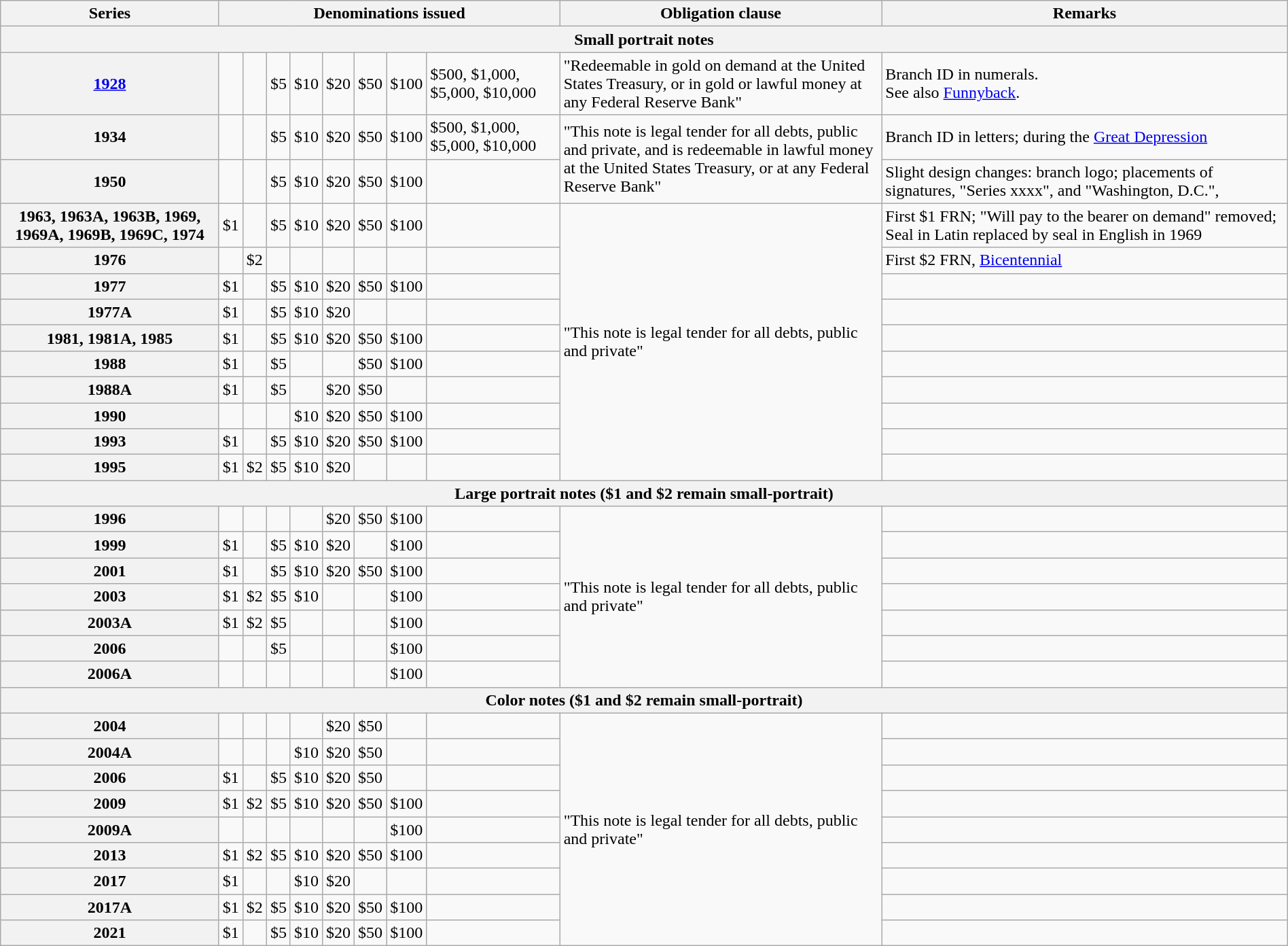<table class="wikitable" style="width:100%;">
<tr>
<th>Series</th>
<th colspan="8">Denominations issued</th>
<th style="width:25%">Obligation clause</th>
<th>Remarks</th>
</tr>
<tr>
<th colspan="11">Small portrait notes</th>
</tr>
<tr>
<th><a href='#'>1928</a></th>
<td></td>
<td></td>
<td>$5</td>
<td>$10</td>
<td>$20</td>
<td>$50</td>
<td>$100</td>
<td>$500, $1,000, $5,000, $10,000</td>
<td>"Redeemable in gold on demand at the United States Treasury, or in gold or lawful money at any Federal Reserve Bank"</td>
<td>Branch ID in numerals.<br>See also <a href='#'>Funnyback</a>.</td>
</tr>
<tr>
<th>1934</th>
<td></td>
<td></td>
<td>$5</td>
<td>$10</td>
<td>$20</td>
<td>$50</td>
<td>$100</td>
<td>$500, $1,000, $5,000, $10,000</td>
<td rowspan="2">"This note is legal tender for all debts, public and private, and is redeemable in lawful money at the United States Treasury, or at any Federal Reserve Bank"</td>
<td>Branch ID in letters; during the <a href='#'>Great Depression</a></td>
</tr>
<tr>
<th>1950</th>
<td></td>
<td></td>
<td>$5</td>
<td>$10</td>
<td>$20</td>
<td>$50</td>
<td>$100</td>
<td></td>
<td>Slight design changes: branch logo; placements of signatures, "Series xxxx", and "Washington, D.C.",</td>
</tr>
<tr>
<th>1963, 1963A, 1963B, 1969, 1969A, 1969B, 1969C, 1974</th>
<td>$1</td>
<td></td>
<td>$5</td>
<td>$10</td>
<td>$20</td>
<td>$50</td>
<td>$100</td>
<td></td>
<td rowspan="10">"This note is legal tender for all debts, public and private"</td>
<td>First $1 FRN; "Will pay to the bearer on demand" removed; Seal in Latin replaced by seal in English in 1969</td>
</tr>
<tr>
<th>1976</th>
<td></td>
<td>$2</td>
<td></td>
<td></td>
<td></td>
<td></td>
<td></td>
<td></td>
<td>First $2 FRN, <a href='#'>Bicentennial</a></td>
</tr>
<tr>
<th>1977</th>
<td>$1</td>
<td></td>
<td>$5</td>
<td>$10</td>
<td>$20</td>
<td>$50</td>
<td>$100</td>
<td></td>
<td></td>
</tr>
<tr>
<th>1977A</th>
<td>$1</td>
<td></td>
<td>$5</td>
<td>$10</td>
<td>$20</td>
<td></td>
<td></td>
<td></td>
<td></td>
</tr>
<tr>
<th>1981, 1981A, 1985</th>
<td>$1</td>
<td></td>
<td>$5</td>
<td>$10</td>
<td>$20</td>
<td>$50</td>
<td>$100</td>
<td></td>
<td></td>
</tr>
<tr>
<th>1988</th>
<td>$1</td>
<td></td>
<td>$5</td>
<td></td>
<td></td>
<td>$50</td>
<td>$100</td>
<td></td>
<td></td>
</tr>
<tr>
<th>1988A</th>
<td>$1</td>
<td></td>
<td>$5</td>
<td></td>
<td>$20</td>
<td>$50</td>
<td></td>
<td></td>
<td></td>
</tr>
<tr>
<th>1990</th>
<td></td>
<td></td>
<td></td>
<td>$10</td>
<td>$20</td>
<td>$50</td>
<td>$100</td>
<td></td>
<td></td>
</tr>
<tr>
<th>1993</th>
<td>$1</td>
<td></td>
<td>$5</td>
<td>$10</td>
<td>$20</td>
<td>$50</td>
<td>$100</td>
<td></td>
<td></td>
</tr>
<tr>
<th>1995</th>
<td>$1</td>
<td>$2</td>
<td>$5</td>
<td>$10</td>
<td>$20</td>
<td></td>
<td></td>
<td></td>
<td></td>
</tr>
<tr>
<th colspan="11">Large portrait notes ($1 and $2 remain small-portrait)</th>
</tr>
<tr>
<th>1996</th>
<td></td>
<td></td>
<td></td>
<td></td>
<td>$20</td>
<td>$50</td>
<td>$100</td>
<td></td>
<td rowspan="7">"This note is legal tender for all debts, public and private"</td>
<td></td>
</tr>
<tr>
<th>1999</th>
<td>$1</td>
<td></td>
<td>$5</td>
<td>$10</td>
<td>$20</td>
<td></td>
<td>$100</td>
<td></td>
<td></td>
</tr>
<tr>
<th>2001</th>
<td>$1</td>
<td></td>
<td>$5</td>
<td>$10</td>
<td>$20</td>
<td>$50</td>
<td>$100</td>
<td></td>
<td></td>
</tr>
<tr>
<th>2003</th>
<td>$1</td>
<td>$2</td>
<td>$5</td>
<td>$10</td>
<td></td>
<td></td>
<td>$100</td>
<td></td>
<td></td>
</tr>
<tr>
<th>2003A</th>
<td>$1</td>
<td>$2</td>
<td>$5</td>
<td></td>
<td></td>
<td></td>
<td>$100</td>
<td></td>
<td></td>
</tr>
<tr>
<th>2006</th>
<td></td>
<td></td>
<td>$5</td>
<td></td>
<td></td>
<td></td>
<td>$100</td>
<td></td>
<td></td>
</tr>
<tr>
<th>2006A</th>
<td></td>
<td></td>
<td></td>
<td></td>
<td></td>
<td></td>
<td>$100</td>
<td></td>
<td></td>
</tr>
<tr>
<th colspan="11">Color notes ($1 and $2 remain small-portrait)</th>
</tr>
<tr>
<th>2004</th>
<td></td>
<td></td>
<td></td>
<td></td>
<td>$20</td>
<td>$50</td>
<td></td>
<td></td>
<td rowspan="9">"This note is legal tender for all debts, public and private"</td>
<td></td>
</tr>
<tr>
<th>2004A</th>
<td></td>
<td></td>
<td></td>
<td>$10</td>
<td>$20</td>
<td>$50</td>
<td></td>
<td></td>
<td></td>
</tr>
<tr>
<th>2006</th>
<td>$1</td>
<td></td>
<td>$5</td>
<td>$10</td>
<td>$20</td>
<td>$50</td>
<td></td>
<td></td>
<td></td>
</tr>
<tr>
<th>2009</th>
<td>$1</td>
<td>$2</td>
<td>$5</td>
<td>$10</td>
<td>$20</td>
<td>$50</td>
<td>$100</td>
<td></td>
<td></td>
</tr>
<tr>
<th>2009A</th>
<td></td>
<td></td>
<td></td>
<td></td>
<td></td>
<td></td>
<td>$100</td>
<td></td>
<td></td>
</tr>
<tr>
<th>2013</th>
<td>$1</td>
<td>$2</td>
<td>$5</td>
<td>$10</td>
<td>$20</td>
<td>$50</td>
<td>$100</td>
<td></td>
<td></td>
</tr>
<tr>
<th>2017</th>
<td>$1</td>
<td></td>
<td></td>
<td>$10</td>
<td>$20</td>
<td></td>
<td></td>
<td></td>
<td></td>
</tr>
<tr>
<th>2017A</th>
<td>$1</td>
<td>$2</td>
<td>$5</td>
<td>$10</td>
<td>$20</td>
<td>$50</td>
<td>$100</td>
<td></td>
<td></td>
</tr>
<tr>
<th>2021</th>
<td>$1</td>
<td></td>
<td>$5</td>
<td>$10</td>
<td>$20</td>
<td>$50</td>
<td>$100</td>
<td></td>
<td></td>
</tr>
</table>
